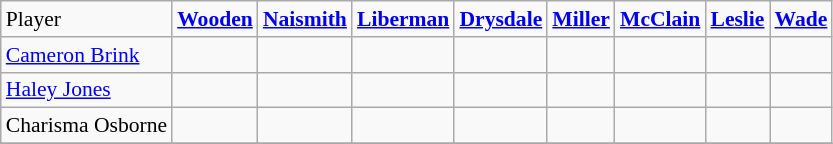<table class="wikitable" style="white-space:nowrap; font-size:90%;">
<tr>
<td>Player</td>
<td><strong><a href='#'>Wooden</a></strong></td>
<td><strong><a href='#'>Naismith</a></strong></td>
<td><strong><a href='#'>Liberman</a></strong></td>
<td><strong><a href='#'>Drysdale</a></strong></td>
<td><strong><a href='#'>Miller</a></strong></td>
<td><strong><a href='#'>McClain</a></strong></td>
<td><strong><a href='#'>Leslie</a></strong></td>
<td><strong><a href='#'>Wade</a></strong></td>
</tr>
<tr>
<td><a href='#'>Cameron Brink</a></td>
<td></td>
<td></td>
<td></td>
<td></td>
<td></td>
<td></td>
<td></td>
<td></td>
</tr>
<tr>
<td><a href='#'>Haley Jones</a></td>
<td></td>
<td></td>
<td></td>
<td></td>
<td></td>
<td></td>
<td></td>
<td></td>
</tr>
<tr>
<td>Charisma Osborne</td>
<td></td>
<td></td>
<td></td>
<td></td>
<td></td>
<td></td>
<td></td>
<td></td>
</tr>
<tr>
</tr>
</table>
